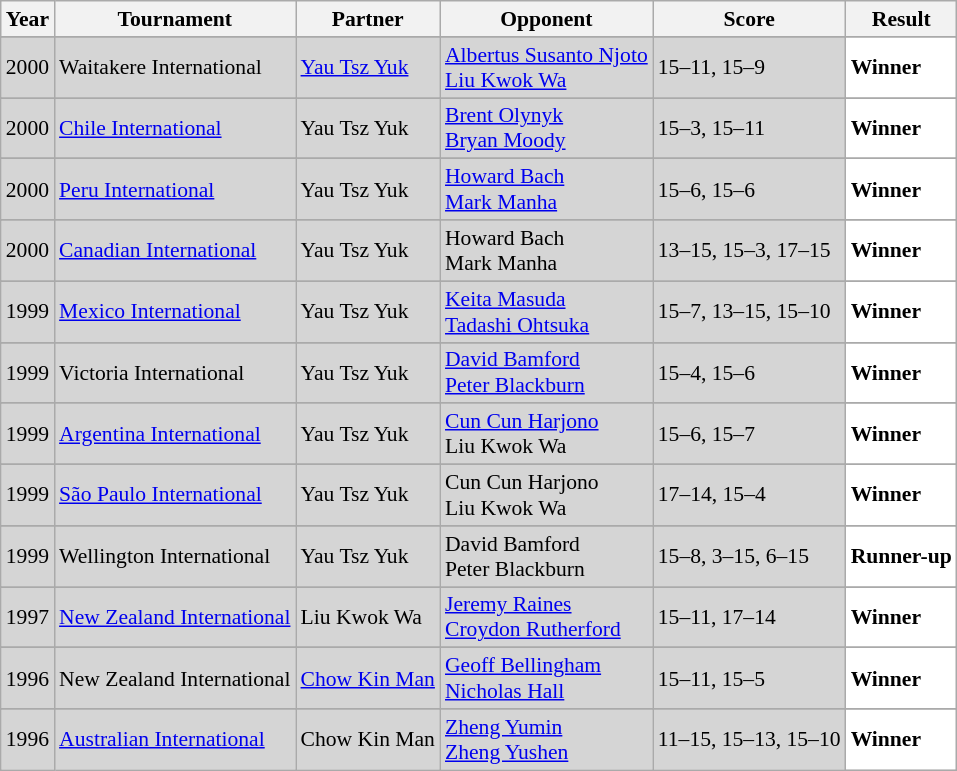<table class="sortable wikitable" style="font-size: 90%;">
<tr>
<th>Year</th>
<th>Tournament</th>
<th>Partner</th>
<th>Opponent</th>
<th>Score</th>
<th>Result</th>
</tr>
<tr>
</tr>
<tr style="background:#D5D5D5">
<td align="center">2000</td>
<td align="left">Waitakere International</td>
<td align="left"> <a href='#'>Yau Tsz Yuk</a></td>
<td align="left"> <a href='#'>Albertus Susanto Njoto</a> <br>  <a href='#'>Liu Kwok Wa</a></td>
<td align="left">15–11, 15–9</td>
<td style="text-align:left; background:white"> <strong>Winner</strong></td>
</tr>
<tr>
</tr>
<tr style="background:#D5D5D5">
<td align="center">2000</td>
<td align="left"><a href='#'>Chile International</a></td>
<td align="left"> Yau Tsz Yuk</td>
<td align="left"> <a href='#'>Brent Olynyk</a> <br>  <a href='#'>Bryan Moody</a></td>
<td align="left">15–3, 15–11</td>
<td style="text-align:left; background:white"> <strong>Winner</strong></td>
</tr>
<tr>
</tr>
<tr style="background:#D5D5D5">
<td align="center">2000</td>
<td align="left"><a href='#'>Peru International</a></td>
<td align="left"> Yau Tsz Yuk</td>
<td align="left"> <a href='#'>Howard Bach</a> <br>  <a href='#'>Mark Manha</a></td>
<td align="left">15–6, 15–6</td>
<td style="text-align:left; background:white"> <strong>Winner</strong></td>
</tr>
<tr>
</tr>
<tr style="background:#D5D5D5">
<td align="center">2000</td>
<td align="left"><a href='#'>Canadian International</a></td>
<td align="left"> Yau Tsz Yuk</td>
<td align="left"> Howard Bach <br>  Mark Manha</td>
<td align="left">13–15, 15–3, 17–15</td>
<td style="text-align:left; background:white"> <strong>Winner</strong></td>
</tr>
<tr>
</tr>
<tr style="background:#D5D5D5">
<td align="center">1999</td>
<td align="left"><a href='#'>Mexico International</a></td>
<td align="left"> Yau Tsz Yuk</td>
<td align="left"> <a href='#'>Keita Masuda</a> <br>  <a href='#'>Tadashi Ohtsuka</a></td>
<td align="left">15–7, 13–15, 15–10</td>
<td style="text-align:left; background:white"> <strong>Winner</strong></td>
</tr>
<tr>
</tr>
<tr style="background:#D5D5D5">
<td align="center">1999</td>
<td align="left">Victoria International</td>
<td align="left"> Yau Tsz Yuk</td>
<td align="left"> <a href='#'>David Bamford</a> <br>  <a href='#'>Peter Blackburn</a></td>
<td align="left">15–4, 15–6</td>
<td style="text-align:left; background:white"> <strong>Winner</strong></td>
</tr>
<tr>
</tr>
<tr style="background:#D5D5D5">
<td align="center">1999</td>
<td align="left"><a href='#'>Argentina International</a></td>
<td align="left"> Yau Tsz Yuk</td>
<td align="left"> <a href='#'>Cun Cun Harjono</a> <br>  Liu Kwok Wa</td>
<td align="left">15–6, 15–7</td>
<td style="text-align:left; background:white"> <strong>Winner</strong></td>
</tr>
<tr>
</tr>
<tr style="background:#D5D5D5">
<td align="center">1999</td>
<td align="left"><a href='#'>São Paulo International</a></td>
<td align="left"> Yau Tsz Yuk</td>
<td align="left"> Cun Cun Harjono <br>  Liu Kwok Wa</td>
<td align="left">17–14, 15–4</td>
<td style="text-align:left; background:white"> <strong>Winner</strong></td>
</tr>
<tr>
</tr>
<tr style="background:#D5D5D5">
<td align="center">1999</td>
<td align="left">Wellington International</td>
<td align="left"> Yau Tsz Yuk</td>
<td align="left"> David Bamford <br>  Peter Blackburn</td>
<td align="left">15–8, 3–15, 6–15</td>
<td style="text-align:left; background:white"> <strong>Runner-up</strong></td>
</tr>
<tr>
</tr>
<tr style="background:#D5D5D5">
<td align="center">1997</td>
<td align="left"><a href='#'>New Zealand International</a></td>
<td align="left"> Liu Kwok Wa</td>
<td align="left"> <a href='#'>Jeremy Raines</a> <br>  <a href='#'>Croydon Rutherford</a></td>
<td align="left">15–11, 17–14</td>
<td style="text-align:left; background:white"> <strong>Winner</strong></td>
</tr>
<tr>
</tr>
<tr style="background:#D5D5D5">
<td align="center">1996</td>
<td align="left">New Zealand International</td>
<td align="left"> <a href='#'>Chow Kin Man</a></td>
<td align="left"> <a href='#'>Geoff Bellingham</a> <br>  <a href='#'>Nicholas Hall</a></td>
<td align="left">15–11, 15–5</td>
<td style="text-align:left; background:white"> <strong>Winner</strong></td>
</tr>
<tr>
</tr>
<tr style="background:#D5D5D5">
<td align="center">1996</td>
<td align="left"><a href='#'>Australian International</a></td>
<td align="left"> Chow Kin Man</td>
<td align="left"> <a href='#'>Zheng Yumin</a> <br>  <a href='#'>Zheng Yushen</a></td>
<td align="left">11–15, 15–13, 15–10</td>
<td style="text-align:left; background:white"> <strong>Winner</strong></td>
</tr>
</table>
